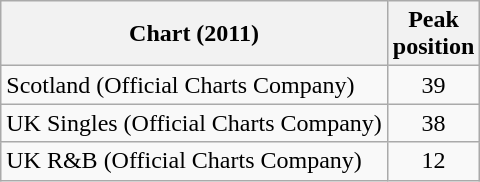<table class="wikitable sortable">
<tr>
<th>Chart (2011)</th>
<th>Peak<br>position</th>
</tr>
<tr>
<td>Scotland (Official Charts Company)</td>
<td style="text-align:center;">39</td>
</tr>
<tr>
<td>UK Singles (Official Charts Company)</td>
<td style="text-align:center;">38</td>
</tr>
<tr>
<td>UK R&B (Official Charts Company)</td>
<td style="text-align:center;">12</td>
</tr>
</table>
